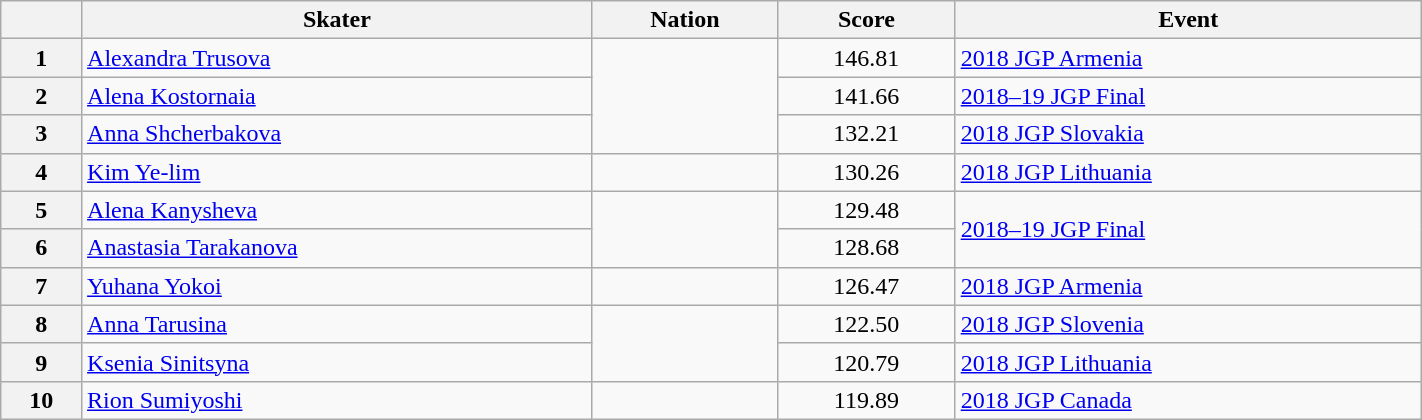<table class="wikitable sortable" style="text-align:left; width:75%">
<tr>
<th scope="col"></th>
<th scope="col">Skater</th>
<th scope="col">Nation</th>
<th scope="col">Score</th>
<th scope="col">Event</th>
</tr>
<tr>
<th scope="row">1</th>
<td><a href='#'>Alexandra Trusova</a></td>
<td rowspan="3"></td>
<td style="text-align:center;">146.81</td>
<td><a href='#'>2018 JGP Armenia</a></td>
</tr>
<tr>
<th scope="row">2</th>
<td><a href='#'>Alena Kostornaia</a></td>
<td style="text-align:center;">141.66</td>
<td><a href='#'>2018–19 JGP Final</a></td>
</tr>
<tr>
<th scope="row">3</th>
<td><a href='#'>Anna Shcherbakova</a></td>
<td style="text-align:center;">132.21</td>
<td><a href='#'>2018 JGP Slovakia</a></td>
</tr>
<tr>
<th scope="row">4</th>
<td><a href='#'>Kim Ye-lim</a></td>
<td></td>
<td style="text-align:center;">130.26</td>
<td><a href='#'>2018 JGP Lithuania</a></td>
</tr>
<tr>
<th scope="row">5</th>
<td><a href='#'>Alena Kanysheva</a></td>
<td rowspan="2"></td>
<td style="text-align:center;">129.48</td>
<td rowspan="2"><a href='#'>2018–19 JGP Final</a></td>
</tr>
<tr>
<th scope="row">6</th>
<td><a href='#'>Anastasia Tarakanova</a></td>
<td style="text-align:center;">128.68</td>
</tr>
<tr>
<th scope="row">7</th>
<td><a href='#'>Yuhana Yokoi</a></td>
<td></td>
<td style="text-align:center;">126.47</td>
<td><a href='#'>2018 JGP Armenia</a></td>
</tr>
<tr>
<th scope="row">8</th>
<td><a href='#'>Anna Tarusina</a></td>
<td rowspan="2"></td>
<td style="text-align:center;">122.50</td>
<td><a href='#'>2018 JGP Slovenia</a></td>
</tr>
<tr>
<th scope="row">9</th>
<td><a href='#'>Ksenia Sinitsyna</a></td>
<td style="text-align:center;">120.79</td>
<td><a href='#'>2018 JGP Lithuania</a></td>
</tr>
<tr>
<th scope="row">10</th>
<td><a href='#'>Rion Sumiyoshi</a></td>
<td></td>
<td style="text-align:center;">119.89</td>
<td><a href='#'>2018 JGP Canada</a></td>
</tr>
</table>
